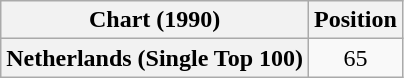<table class="wikitable plainrowheaders">
<tr>
<th>Chart (1990)</th>
<th>Position</th>
</tr>
<tr>
<th scope="row">Netherlands (Single Top 100)</th>
<td align="center">65</td>
</tr>
</table>
